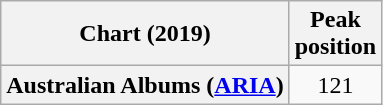<table class="wikitable plainrowheaders" style="text-align:center">
<tr>
<th scope="col">Chart (2019)</th>
<th scope="col">Peak<br>position</th>
</tr>
<tr>
<th scope="row">Australian Albums (<a href='#'>ARIA</a>)</th>
<td>121</td>
</tr>
</table>
